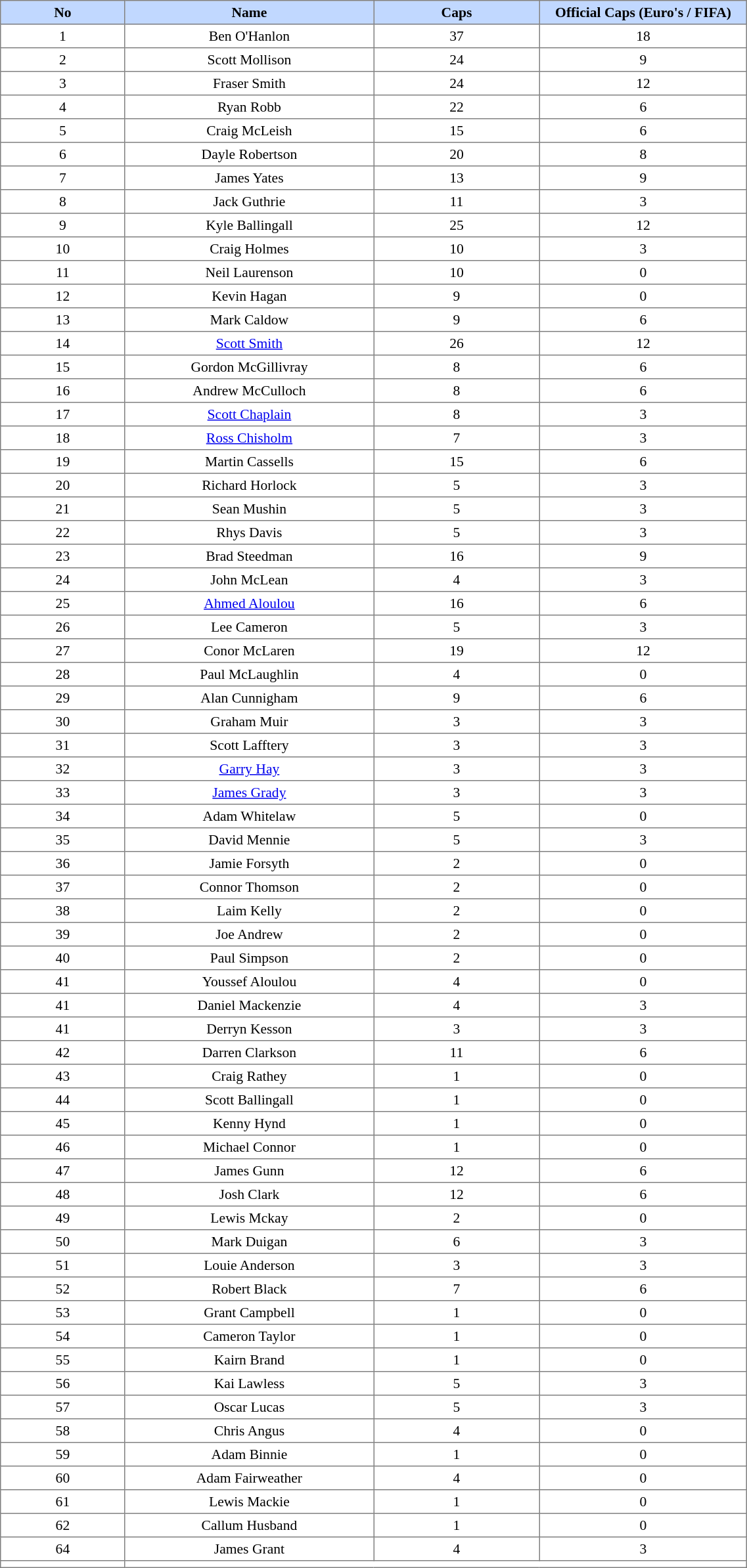<table border=1 style="border-collapse:collapse; font-size:90%;" cellpadding=3 cellspacing=0 width=60%>
<tr bgcolor=#C1D8FF>
<th width=15%>No</th>
<th width=30%>Name</th>
<th width=20%>Caps</th>
<th width=25%>Official Caps (Euro's / FIFA)</th>
</tr>
<tr align=center>
<td>1</td>
<td>Ben O'Hanlon</td>
<td>37</td>
<td>18</td>
</tr>
<tr align=center>
<td>2</td>
<td>Scott Mollison</td>
<td>24</td>
<td>9</td>
</tr>
<tr align=center>
<td>3</td>
<td>Fraser Smith</td>
<td>24</td>
<td>12</td>
</tr>
<tr align=center>
<td>4</td>
<td>Ryan Robb</td>
<td>22</td>
<td>6</td>
</tr>
<tr align=center>
<td>5</td>
<td>Craig McLeish</td>
<td>15</td>
<td>6</td>
</tr>
<tr align=center>
<td>6</td>
<td>Dayle Robertson</td>
<td>20</td>
<td>8</td>
</tr>
<tr align=center>
<td>7</td>
<td>James Yates</td>
<td>13</td>
<td>9</td>
</tr>
<tr align=center>
<td>8</td>
<td>Jack Guthrie</td>
<td>11</td>
<td>3</td>
</tr>
<tr align=center>
<td>9</td>
<td>Kyle Ballingall</td>
<td>25</td>
<td>12</td>
</tr>
<tr align=center>
<td>10</td>
<td>Craig Holmes</td>
<td>10</td>
<td>3</td>
</tr>
<tr align=center>
<td>11</td>
<td>Neil Laurenson</td>
<td>10</td>
<td>0</td>
</tr>
<tr align=center>
<td>12</td>
<td>Kevin Hagan</td>
<td>9</td>
<td>0</td>
</tr>
<tr align=center>
<td>13</td>
<td>Mark Caldow</td>
<td>9</td>
<td>6</td>
</tr>
<tr align=center>
<td>14</td>
<td><a href='#'>Scott Smith</a></td>
<td>26</td>
<td>12</td>
</tr>
<tr align=center>
<td>15</td>
<td>Gordon McGillivray</td>
<td>8</td>
<td>6</td>
</tr>
<tr align=center>
<td>16</td>
<td>Andrew McCulloch</td>
<td>8</td>
<td>6</td>
</tr>
<tr align=center>
<td>17</td>
<td><a href='#'>Scott Chaplain</a></td>
<td>8</td>
<td>3</td>
</tr>
<tr align=center>
<td>18</td>
<td><a href='#'>Ross Chisholm</a></td>
<td>7</td>
<td>3</td>
</tr>
<tr align=center>
<td>19</td>
<td>Martin Cassells</td>
<td>15</td>
<td>6</td>
</tr>
<tr align=center>
<td>20</td>
<td>Richard Horlock</td>
<td>5</td>
<td>3</td>
</tr>
<tr align=center>
<td>21</td>
<td>Sean Mushin</td>
<td>5</td>
<td>3</td>
</tr>
<tr align=center>
<td>22</td>
<td>Rhys Davis</td>
<td>5</td>
<td>3</td>
</tr>
<tr align=center>
<td>23</td>
<td>Brad Steedman</td>
<td>16</td>
<td>9</td>
</tr>
<tr align=center>
<td>24</td>
<td>John McLean</td>
<td>4</td>
<td>3</td>
</tr>
<tr align=center>
<td>25</td>
<td><a href='#'>Ahmed Aloulou</a></td>
<td>16</td>
<td>6</td>
</tr>
<tr align=center>
<td>26</td>
<td>Lee Cameron</td>
<td>5</td>
<td>3</td>
</tr>
<tr align=center>
<td>27</td>
<td>Conor McLaren</td>
<td>19</td>
<td>12</td>
</tr>
<tr align=center>
<td>28</td>
<td>Paul McLaughlin</td>
<td>4</td>
<td>0</td>
</tr>
<tr align=center>
<td>29</td>
<td>Alan Cunnigham</td>
<td>9</td>
<td>6</td>
</tr>
<tr align=center>
<td>30</td>
<td>Graham Muir</td>
<td>3</td>
<td>3</td>
</tr>
<tr align=center>
<td>31</td>
<td>Scott Lafftery</td>
<td>3</td>
<td>3</td>
</tr>
<tr align=center>
<td>32</td>
<td><a href='#'>Garry Hay</a></td>
<td>3</td>
<td>3</td>
</tr>
<tr align=center>
<td>33</td>
<td><a href='#'>James Grady</a></td>
<td>3</td>
<td>3</td>
</tr>
<tr align=center>
<td>34</td>
<td>Adam Whitelaw</td>
<td>5</td>
<td>0</td>
</tr>
<tr align=center>
<td>35</td>
<td>David Mennie</td>
<td>5</td>
<td>3</td>
</tr>
<tr align=center>
<td>36</td>
<td>Jamie Forsyth</td>
<td>2</td>
<td>0</td>
</tr>
<tr align=center>
<td>37</td>
<td>Connor Thomson</td>
<td>2</td>
<td>0</td>
</tr>
<tr align=center>
<td>38</td>
<td>Laim Kelly</td>
<td>2</td>
<td>0</td>
</tr>
<tr align=center>
<td>39</td>
<td>Joe Andrew</td>
<td>2</td>
<td>0</td>
</tr>
<tr align=center>
<td>40</td>
<td>Paul Simpson</td>
<td>2</td>
<td>0</td>
</tr>
<tr align=center>
<td>41</td>
<td>Youssef Aloulou</td>
<td>4</td>
<td>0</td>
</tr>
<tr align=center>
<td>41</td>
<td>Daniel Mackenzie</td>
<td>4</td>
<td>3</td>
</tr>
<tr align=center>
<td>41</td>
<td>Derryn Kesson</td>
<td>3</td>
<td>3</td>
</tr>
<tr align=center>
<td>42</td>
<td>Darren Clarkson</td>
<td>11</td>
<td>6</td>
</tr>
<tr align=center>
<td>43</td>
<td>Craig Rathey</td>
<td>1</td>
<td>0</td>
</tr>
<tr align=center>
<td>44</td>
<td>Scott Ballingall</td>
<td>1</td>
<td>0</td>
</tr>
<tr align=center>
<td>45</td>
<td>Kenny Hynd</td>
<td>1</td>
<td>0</td>
</tr>
<tr align=center>
<td>46</td>
<td>Michael Connor</td>
<td>1</td>
<td>0</td>
</tr>
<tr align=center>
<td>47</td>
<td>James Gunn</td>
<td>12</td>
<td>6</td>
</tr>
<tr align=center>
<td>48</td>
<td>Josh Clark</td>
<td>12</td>
<td>6</td>
</tr>
<tr align=center>
<td>49</td>
<td>Lewis Mckay</td>
<td>2</td>
<td>0</td>
</tr>
<tr align=center>
<td>50</td>
<td>Mark Duigan</td>
<td>6</td>
<td>3</td>
</tr>
<tr align=center>
<td>51</td>
<td>Louie Anderson</td>
<td>3</td>
<td>3</td>
</tr>
<tr align=center>
<td>52</td>
<td>Robert Black</td>
<td>7</td>
<td>6</td>
</tr>
<tr align=center>
<td>53</td>
<td>Grant Campbell</td>
<td>1</td>
<td>0</td>
</tr>
<tr align=center>
<td>54</td>
<td>Cameron Taylor</td>
<td>1</td>
<td>0</td>
</tr>
<tr align=center>
<td>55</td>
<td>Kairn Brand</td>
<td>1</td>
<td>0</td>
</tr>
<tr align=center>
<td>56</td>
<td>Kai Lawless</td>
<td>5</td>
<td>3</td>
</tr>
<tr align=center>
<td>57</td>
<td>Oscar Lucas</td>
<td>5</td>
<td>3</td>
</tr>
<tr align=center>
<td>58</td>
<td>Chris Angus</td>
<td>4</td>
<td>0</td>
</tr>
<tr align=center>
<td>59</td>
<td>Adam Binnie</td>
<td>1</td>
<td>0</td>
</tr>
<tr align=center>
<td>60</td>
<td>Adam Fairweather</td>
<td>4</td>
<td>0</td>
</tr>
<tr align=center>
<td>61</td>
<td>Lewis Mackie</td>
<td>1</td>
<td>0</td>
</tr>
<tr align=center>
<td>62</td>
<td>Callum Husband</td>
<td>1</td>
<td>0</td>
</tr>
<tr align=center>
<td>64</td>
<td>James Grant</td>
<td>4</td>
<td>3</td>
</tr>
<tr align=center>
<td></td>
</tr>
</table>
